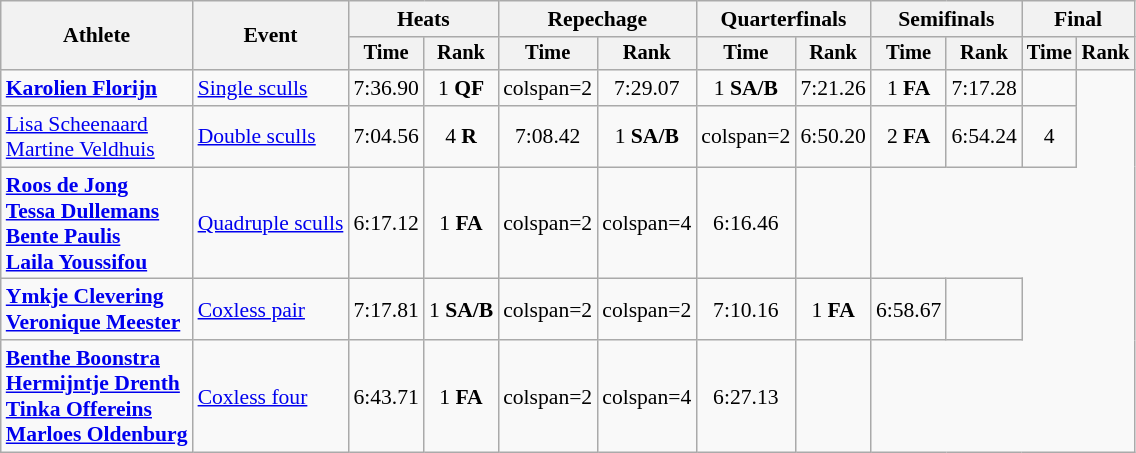<table class=wikitable style=font-size:90%;text-align:center>
<tr>
<th rowspan=2>Athlete</th>
<th rowspan=2>Event</th>
<th colspan=2>Heats</th>
<th colspan=2>Repechage</th>
<th colspan=2>Quarterfinals</th>
<th colspan=2>Semifinals</th>
<th colspan=2>Final</th>
</tr>
<tr style=font-size:95%>
<th>Time</th>
<th>Rank</th>
<th>Time</th>
<th>Rank</th>
<th>Time</th>
<th>Rank</th>
<th>Time</th>
<th>Rank</th>
<th>Time</th>
<th>Rank</th>
</tr>
<tr>
<td align=left><strong><a href='#'>Karolien Florijn</a></strong></td>
<td align=left><a href='#'>Single sculls</a></td>
<td>7:36.90</td>
<td>1 <strong>QF</strong></td>
<td>colspan=2 </td>
<td>7:29.07</td>
<td>1 <strong>SA/B</strong></td>
<td>7:21.26</td>
<td>1 <strong>FA</strong></td>
<td>7:17.28</td>
<td></td>
</tr>
<tr>
<td align=left><a href='#'>Lisa Scheenaard</a><br><a href='#'>Martine Veldhuis</a></td>
<td align=left><a href='#'>Double sculls</a></td>
<td>7:04.56</td>
<td>4 <strong>R</strong></td>
<td>7:08.42</td>
<td>1 <strong>SA/B</strong></td>
<td>colspan=2 </td>
<td>6:50.20</td>
<td>2 <strong>FA</strong></td>
<td>6:54.24</td>
<td>4</td>
</tr>
<tr>
<td align=left><strong><a href='#'>Roos de Jong</a><br><a href='#'>Tessa Dullemans</a><br><a href='#'>Bente Paulis</a><br><a href='#'>Laila Youssifou</a></strong></td>
<td align=left><a href='#'>Quadruple sculls</a></td>
<td>6:17.12</td>
<td>1 <strong>FA</strong></td>
<td>colspan=2 </td>
<td>colspan=4 </td>
<td>6:16.46</td>
<td></td>
</tr>
<tr>
<td align=left><strong><a href='#'>Ymkje Clevering</a><br><a href='#'>Veronique Meester</a></strong></td>
<td align=left><a href='#'>Coxless pair</a></td>
<td>7:17.81</td>
<td>1 <strong>SA/B</strong></td>
<td>colspan=2 </td>
<td>colspan=2 </td>
<td>7:10.16</td>
<td>1 <strong>FA</strong></td>
<td>6:58.67</td>
<td></td>
</tr>
<tr>
<td align=left><strong><a href='#'>Benthe Boonstra</a><br><a href='#'>Hermijntje Drenth</a><br><a href='#'>Tinka Offereins</a><br><a href='#'>Marloes Oldenburg</a></strong></td>
<td align=left><a href='#'>Coxless four</a></td>
<td>6:43.71</td>
<td>1 <strong>FA</strong></td>
<td>colspan=2 </td>
<td>colspan=4 </td>
<td>6:27.13</td>
<td></td>
</tr>
</table>
